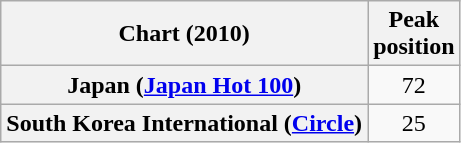<table class="wikitable sortable plainrowheaders">
<tr>
<th scope="col">Chart (2010)</th>
<th scope="col">Peak<br>position</th>
</tr>
<tr>
<th scope="row">Japan (<a href='#'>Japan Hot 100</a>)</th>
<td style="text-align:center;">72</td>
</tr>
<tr>
<th scope="row">South Korea International (<a href='#'>Circle</a>)</th>
<td align="center">25</td>
</tr>
</table>
